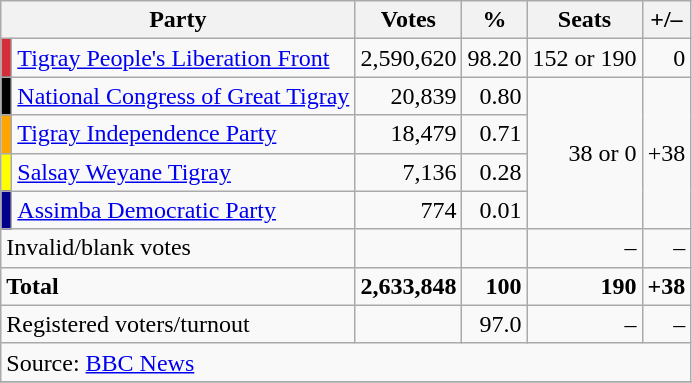<table class=wikitable style=text-align:right>
<tr>
<th colspan=2>Party</th>
<th>Votes</th>
<th>%</th>
<th>Seats</th>
<th>+/–</th>
</tr>
<tr>
<td style="background-color:#D52D3A"></td>
<td align=left><a href='#'>Tigray People's Liberation Front</a></td>
<td>2,590,620</td>
<td>98.20</td>
<td>152 or 190</td>
<td>0</td>
</tr>
<tr>
<td style="background-color:black"></td>
<td align=left><a href='#'>National Congress of Great Tigray</a></td>
<td>20,839</td>
<td>0.80</td>
<td rowspan="4">38 or 0</td>
<td rowspan="4">+38</td>
</tr>
<tr>
<td style="background-color:orange"></td>
<td align=left><a href='#'>Tigray Independence Party</a></td>
<td>18,479</td>
<td>0.71</td>
</tr>
<tr>
<td style="background-color:yellow"></td>
<td align=left><a href='#'>Salsay Weyane Tigray</a></td>
<td>7,136</td>
<td>0.28</td>
</tr>
<tr>
<td style="background-color:darkblue"></td>
<td align=left><a href='#'>Assimba Democratic Party</a></td>
<td>774</td>
<td>0.01</td>
</tr>
<tr>
<td align=left colspan=2>Invalid/blank votes</td>
<td></td>
<td></td>
<td>–</td>
<td>–</td>
</tr>
<tr>
<td align=left colspan=2><strong>Total</strong></td>
<td><strong>2,633,848</strong></td>
<td><strong>100</strong></td>
<td><strong>190</strong></td>
<td><strong>+38</strong></td>
</tr>
<tr>
<td align=left colspan=2>Registered voters/turnout</td>
<td></td>
<td>97.0</td>
<td>–</td>
<td>–</td>
</tr>
<tr>
<td align=left colspan="6">Source: <a href='#'>BBC News</a></td>
</tr>
<tr>
</tr>
</table>
